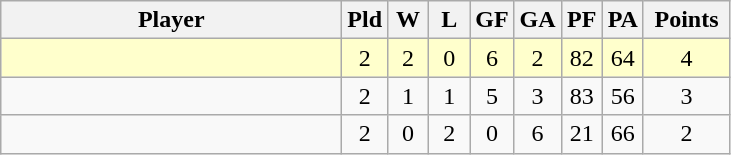<table class=wikitable style="text-align:center;">
<tr>
<th width=220>Player</th>
<th width=20>Pld</th>
<th width=20>W</th>
<th width=20>L</th>
<th width=20>GF</th>
<th width=20>GA</th>
<th width=20>PF</th>
<th width=20>PA</th>
<th width=50>Points</th>
</tr>
<tr bgcolor=#ffffcc>
<td style="text-align:left;"></td>
<td>2</td>
<td>2</td>
<td>0</td>
<td>6</td>
<td>2</td>
<td>82</td>
<td>64</td>
<td>4</td>
</tr>
<tr>
<td style="text-align:left;"></td>
<td>2</td>
<td>1</td>
<td>1</td>
<td>5</td>
<td>3</td>
<td>83</td>
<td>56</td>
<td>3</td>
</tr>
<tr>
<td style="text-align:left;"></td>
<td>2</td>
<td>0</td>
<td>2</td>
<td>0</td>
<td>6</td>
<td>21</td>
<td>66</td>
<td>2</td>
</tr>
</table>
